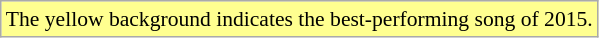<table class="wikitable" style="font-size:90%;">
<tr>
<td style="background-color:#FFFF90">The yellow background indicates the best-performing song of 2015.</td>
</tr>
</table>
